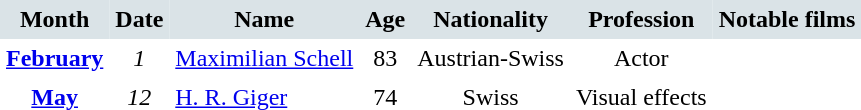<table cellspacing="0" cellpadding="4" border="0">
<tr style="background:#dae3e7; text-align:center;">
<th>Month</th>
<th>Date</th>
<th>Name</th>
<th>Age</th>
<th>Nationality</th>
<th>Profession</th>
<th>Notable films</th>
</tr>
<tr valign="top">
<th rowspan=1 style="text-align:center; vertical-align:top;"><a href='#'>February</a></th>
<td style="text-align:center;"><em>1</em></td>
<td><a href='#'>Maximilian Schell</a></td>
<td style="text-align:center;">83</td>
<td style="text-align:center;">Austrian-Swiss</td>
<td style="text-align:center;">Actor</td>
<td></td>
</tr>
<tr>
<th rowspan=1 style="text-align:center; vertical-align:top;"><a href='#'>May</a></th>
<td style="text-align:center;"><em>12</em></td>
<td><a href='#'>H. R. Giger</a></td>
<td style="text-align:center;">74</td>
<td style="text-align:center;">Swiss</td>
<td style="text-align:center;">Visual effects</td>
<td></td>
</tr>
<tr>
</tr>
</table>
